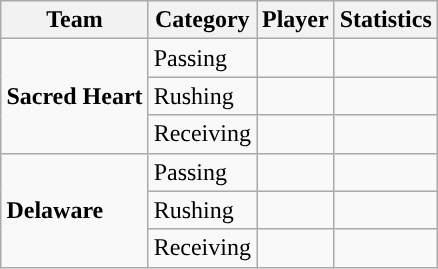<table class="wikitable" style="float: right;">
<tr>
<th>Team</th>
<th>Category</th>
<th>Player</th>
<th>Statistics</th>
</tr>
<tr>
<td rowspan=3><strong>Sacred Heart</strong></td>
<td>Passing</td>
<td></td>
<td></td>
</tr>
<tr>
<td>Rushing</td>
<td></td>
<td></td>
</tr>
<tr>
<td>Receiving</td>
<td></td>
<td></td>
</tr>
<tr>
<td rowspan=3><strong>Delaware</strong></td>
<td>Passing</td>
<td></td>
<td></td>
</tr>
<tr>
<td>Rushing</td>
<td></td>
<td></td>
</tr>
<tr>
<td>Receiving</td>
<td></td>
<td></td>
</tr>
</table>
